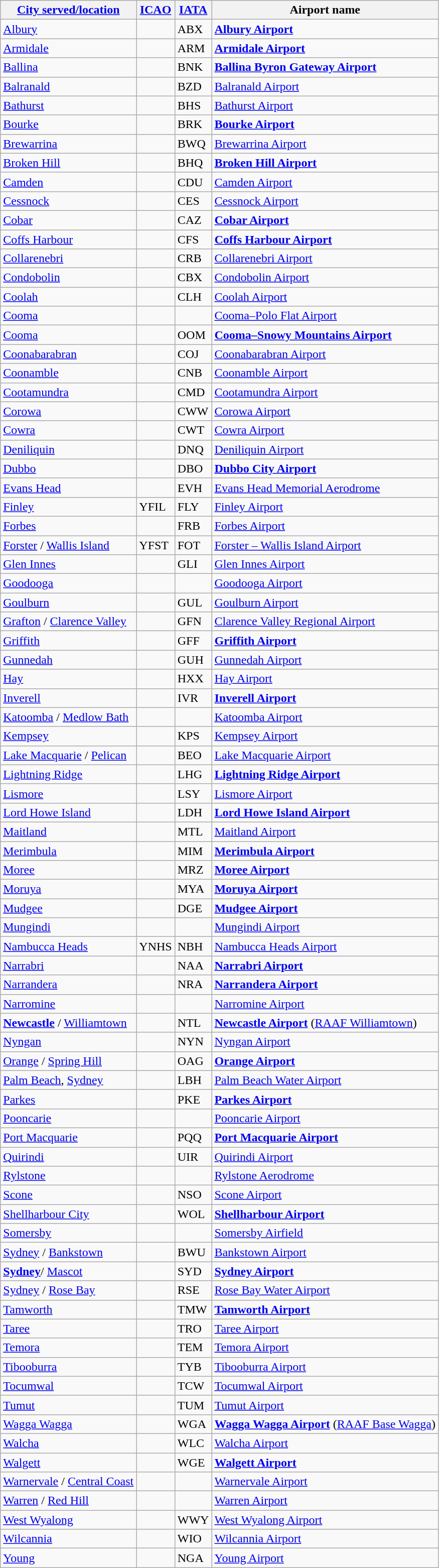<table class="wikitable sortable">
<tr>
<th><a href='#'>City served/location</a></th>
<th><a href='#'>ICAO</a></th>
<th><a href='#'>IATA</a></th>
<th>Airport name</th>
</tr>
<tr>
<td><a href='#'>Albury</a></td>
<td></td>
<td>ABX</td>
<td><strong><a href='#'>Albury Airport</a></strong></td>
</tr>
<tr>
<td><a href='#'>Armidale</a></td>
<td></td>
<td>ARM</td>
<td><strong><a href='#'>Armidale Airport</a></strong></td>
</tr>
<tr>
<td><a href='#'>Ballina</a></td>
<td></td>
<td>BNK</td>
<td><strong><a href='#'>Ballina Byron Gateway Airport</a></strong></td>
</tr>
<tr>
<td><a href='#'>Balranald</a></td>
<td></td>
<td>BZD</td>
<td><a href='#'>Balranald Airport</a></td>
</tr>
<tr>
<td><a href='#'>Bathurst</a></td>
<td></td>
<td>BHS</td>
<td><a href='#'>Bathurst Airport</a></td>
</tr>
<tr>
<td><a href='#'>Bourke</a></td>
<td></td>
<td>BRK</td>
<td><strong><a href='#'>Bourke Airport</a></strong></td>
</tr>
<tr>
<td><a href='#'>Brewarrina</a></td>
<td></td>
<td>BWQ</td>
<td><a href='#'>Brewarrina Airport</a></td>
</tr>
<tr>
<td><a href='#'>Broken Hill</a></td>
<td></td>
<td>BHQ</td>
<td><strong><a href='#'>Broken Hill Airport</a></strong></td>
</tr>
<tr>
<td><a href='#'>Camden</a></td>
<td></td>
<td>CDU</td>
<td><a href='#'>Camden Airport</a></td>
</tr>
<tr>
<td><a href='#'>Cessnock</a></td>
<td></td>
<td>CES</td>
<td><a href='#'>Cessnock Airport</a></td>
</tr>
<tr>
<td><a href='#'>Cobar</a></td>
<td></td>
<td>CAZ</td>
<td><strong><a href='#'>Cobar Airport</a></strong></td>
</tr>
<tr>
<td><a href='#'>Coffs Harbour</a></td>
<td></td>
<td>CFS</td>
<td><strong><a href='#'>Coffs Harbour Airport</a></strong></td>
</tr>
<tr>
<td><a href='#'>Collarenebri</a></td>
<td></td>
<td>CRB</td>
<td><a href='#'>Collarenebri Airport</a></td>
</tr>
<tr>
<td><a href='#'>Condobolin</a></td>
<td></td>
<td>CBX</td>
<td><a href='#'>Condobolin Airport</a></td>
</tr>
<tr>
<td><a href='#'>Coolah</a></td>
<td></td>
<td>CLH</td>
<td><a href='#'>Coolah Airport</a></td>
</tr>
<tr>
<td><a href='#'>Cooma</a></td>
<td></td>
<td></td>
<td><a href='#'>Cooma–Polo Flat Airport</a></td>
</tr>
<tr>
<td><a href='#'>Cooma</a></td>
<td></td>
<td>OOM</td>
<td><strong><a href='#'>Cooma–Snowy Mountains Airport</a></strong></td>
</tr>
<tr>
<td><a href='#'>Coonabarabran</a></td>
<td></td>
<td>COJ</td>
<td><a href='#'>Coonabarabran Airport</a></td>
</tr>
<tr>
<td><a href='#'>Coonamble</a></td>
<td></td>
<td>CNB</td>
<td><a href='#'>Coonamble Airport</a></td>
</tr>
<tr>
<td><a href='#'>Cootamundra</a></td>
<td></td>
<td>CMD</td>
<td><a href='#'>Cootamundra Airport</a></td>
</tr>
<tr>
<td><a href='#'>Corowa</a></td>
<td></td>
<td>CWW</td>
<td><a href='#'>Corowa Airport</a></td>
</tr>
<tr>
<td><a href='#'>Cowra</a></td>
<td></td>
<td>CWT</td>
<td><a href='#'>Cowra Airport</a></td>
</tr>
<tr>
<td><a href='#'>Deniliquin</a></td>
<td></td>
<td>DNQ</td>
<td><a href='#'>Deniliquin Airport</a></td>
</tr>
<tr>
<td><a href='#'>Dubbo</a></td>
<td></td>
<td>DBO</td>
<td><strong><a href='#'>Dubbo City Airport</a></strong></td>
</tr>
<tr>
<td><a href='#'>Evans Head</a></td>
<td></td>
<td>EVH</td>
<td><a href='#'>Evans Head Memorial Aerodrome</a></td>
</tr>
<tr>
<td><a href='#'>Finley</a></td>
<td>YFIL </td>
<td>FLY</td>
<td><a href='#'>Finley Airport</a></td>
</tr>
<tr>
<td><a href='#'>Forbes</a></td>
<td></td>
<td>FRB</td>
<td><a href='#'>Forbes Airport</a></td>
</tr>
<tr>
<td><a href='#'>Forster</a> / <a href='#'>Wallis Island</a></td>
<td>YFST</td>
<td>FOT</td>
<td><a href='#'>Forster – Wallis Island Airport</a></td>
</tr>
<tr>
<td><a href='#'>Glen Innes</a></td>
<td></td>
<td>GLI</td>
<td><a href='#'>Glen Innes Airport</a></td>
</tr>
<tr>
<td><a href='#'>Goodooga</a></td>
<td></td>
<td></td>
<td><a href='#'>Goodooga Airport</a></td>
</tr>
<tr>
<td><a href='#'>Goulburn</a></td>
<td></td>
<td>GUL</td>
<td><a href='#'>Goulburn Airport</a></td>
</tr>
<tr>
<td><a href='#'>Grafton</a> / <a href='#'>Clarence Valley</a></td>
<td></td>
<td>GFN</td>
<td><a href='#'>Clarence Valley Regional Airport</a></td>
</tr>
<tr>
<td><a href='#'>Griffith</a></td>
<td></td>
<td>GFF</td>
<td><strong><a href='#'>Griffith Airport</a></strong></td>
</tr>
<tr>
<td><a href='#'>Gunnedah</a></td>
<td></td>
<td>GUH</td>
<td><a href='#'>Gunnedah Airport</a></td>
</tr>
<tr>
<td><a href='#'>Hay</a></td>
<td></td>
<td>HXX</td>
<td><a href='#'>Hay Airport</a></td>
</tr>
<tr>
<td><a href='#'>Inverell</a></td>
<td></td>
<td>IVR</td>
<td><strong><a href='#'>Inverell Airport</a></strong></td>
</tr>
<tr>
<td><a href='#'>Katoomba</a> / <a href='#'>Medlow Bath</a></td>
<td></td>
<td></td>
<td><a href='#'>Katoomba Airport</a></td>
</tr>
<tr>
<td><a href='#'>Kempsey</a></td>
<td></td>
<td>KPS</td>
<td><a href='#'>Kempsey Airport</a></td>
</tr>
<tr>
<td><a href='#'>Lake Macquarie</a> / <a href='#'>Pelican</a></td>
<td></td>
<td>BEO</td>
<td><a href='#'>Lake Macquarie Airport</a> </td>
</tr>
<tr>
<td><a href='#'>Lightning Ridge</a></td>
<td></td>
<td>LHG</td>
<td><strong><a href='#'>Lightning Ridge Airport</a></strong></td>
</tr>
<tr>
<td><a href='#'>Lismore</a></td>
<td></td>
<td>LSY</td>
<td><a href='#'>Lismore Airport</a></td>
</tr>
<tr>
<td><a href='#'>Lord Howe Island</a></td>
<td></td>
<td>LDH</td>
<td><strong><a href='#'>Lord Howe Island Airport</a></strong></td>
</tr>
<tr>
<td><a href='#'>Maitland</a></td>
<td></td>
<td>MTL</td>
<td><a href='#'>Maitland Airport</a></td>
</tr>
<tr>
<td><a href='#'>Merimbula</a></td>
<td></td>
<td>MIM</td>
<td><strong><a href='#'>Merimbula Airport</a></strong></td>
</tr>
<tr>
<td><a href='#'>Moree</a></td>
<td></td>
<td>MRZ</td>
<td><strong><a href='#'>Moree Airport</a></strong></td>
</tr>
<tr>
<td><a href='#'>Moruya</a></td>
<td></td>
<td>MYA</td>
<td><strong><a href='#'>Moruya Airport</a></strong></td>
</tr>
<tr>
<td><a href='#'>Mudgee</a></td>
<td></td>
<td>DGE</td>
<td><strong><a href='#'>Mudgee Airport</a></strong></td>
</tr>
<tr>
<td><a href='#'>Mungindi</a></td>
<td></td>
<td></td>
<td><a href='#'>Mungindi Airport</a></td>
</tr>
<tr>
<td><a href='#'>Nambucca Heads</a></td>
<td>YNHS</td>
<td>NBH</td>
<td><a href='#'>Nambucca Heads Airport</a></td>
</tr>
<tr>
<td><a href='#'>Narrabri</a></td>
<td></td>
<td>NAA</td>
<td><strong><a href='#'>Narrabri Airport</a></strong></td>
</tr>
<tr>
<td><a href='#'>Narrandera</a></td>
<td></td>
<td>NRA</td>
<td><strong><a href='#'>Narrandera Airport</a></strong></td>
</tr>
<tr>
<td><a href='#'>Narromine</a></td>
<td></td>
<td></td>
<td><a href='#'>Narromine Airport</a></td>
</tr>
<tr>
<td><strong><a href='#'>Newcastle</a></strong> / <a href='#'>Williamtown</a></td>
<td></td>
<td>NTL</td>
<td><strong><a href='#'>Newcastle Airport</a></strong> (<a href='#'>RAAF Williamtown</a>)</td>
</tr>
<tr>
<td><a href='#'>Nyngan</a></td>
<td></td>
<td>NYN</td>
<td><a href='#'>Nyngan Airport</a></td>
</tr>
<tr>
<td><a href='#'>Orange</a> / <a href='#'>Spring Hill</a></td>
<td></td>
<td>OAG</td>
<td><strong><a href='#'>Orange Airport</a></strong></td>
</tr>
<tr>
<td><a href='#'>Palm Beach</a>, <a href='#'>Sydney</a></td>
<td></td>
<td>LBH</td>
<td><a href='#'>Palm Beach Water Airport</a></td>
</tr>
<tr>
<td><a href='#'>Parkes</a></td>
<td></td>
<td>PKE</td>
<td><strong><a href='#'>Parkes Airport</a></strong></td>
</tr>
<tr>
<td><a href='#'>Pooncarie</a></td>
<td></td>
<td></td>
<td><a href='#'>Pooncarie Airport</a></td>
</tr>
<tr>
<td><a href='#'>Port Macquarie</a></td>
<td></td>
<td>PQQ</td>
<td><strong><a href='#'>Port Macquarie Airport</a></strong></td>
</tr>
<tr>
<td><a href='#'>Quirindi</a></td>
<td></td>
<td>UIR</td>
<td><a href='#'>Quirindi Airport</a></td>
</tr>
<tr>
<td><a href='#'>Rylstone</a></td>
<td></td>
<td></td>
<td><a href='#'>Rylstone Aerodrome</a></td>
</tr>
<tr>
<td><a href='#'>Scone</a></td>
<td></td>
<td>NSO</td>
<td><a href='#'>Scone Airport</a></td>
</tr>
<tr>
<td><a href='#'>Shellharbour City</a></td>
<td></td>
<td>WOL</td>
<td><strong><a href='#'>Shellharbour Airport</a></strong></td>
</tr>
<tr>
<td><a href='#'>Somersby</a></td>
<td></td>
<td></td>
<td><a href='#'>Somersby Airfield</a></td>
</tr>
<tr>
<td><a href='#'>Sydney</a> / <a href='#'>Bankstown</a></td>
<td></td>
<td>BWU</td>
<td><a href='#'>Bankstown Airport</a></td>
</tr>
<tr>
<td><strong><a href='#'>Sydney</a></strong>/ <a href='#'>Mascot</a></td>
<td></td>
<td>SYD</td>
<td><strong><a href='#'>Sydney Airport</a></strong></td>
</tr>
<tr>
<td><a href='#'>Sydney</a> / <a href='#'>Rose Bay</a></td>
<td></td>
<td>RSE</td>
<td><a href='#'>Rose Bay Water Airport</a></td>
</tr>
<tr>
<td><a href='#'>Tamworth</a></td>
<td></td>
<td>TMW</td>
<td><strong><a href='#'>Tamworth Airport</a></strong></td>
</tr>
<tr>
<td><a href='#'>Taree</a></td>
<td></td>
<td>TRO</td>
<td><a href='#'>Taree Airport</a></td>
</tr>
<tr>
<td><a href='#'>Temora</a></td>
<td></td>
<td>TEM</td>
<td><a href='#'>Temora Airport</a></td>
</tr>
<tr>
<td><a href='#'>Tibooburra</a></td>
<td></td>
<td>TYB</td>
<td><a href='#'>Tibooburra Airport</a></td>
</tr>
<tr>
<td><a href='#'>Tocumwal</a></td>
<td></td>
<td>TCW</td>
<td><a href='#'>Tocumwal Airport</a></td>
</tr>
<tr>
<td><a href='#'>Tumut</a></td>
<td></td>
<td>TUM</td>
<td><a href='#'>Tumut Airport</a></td>
</tr>
<tr>
<td><a href='#'>Wagga Wagga</a></td>
<td></td>
<td>WGA</td>
<td><strong><a href='#'>Wagga Wagga Airport</a></strong> (<a href='#'>RAAF Base Wagga</a>)</td>
</tr>
<tr>
<td><a href='#'>Walcha</a></td>
<td></td>
<td>WLC</td>
<td><a href='#'>Walcha Airport</a></td>
</tr>
<tr>
<td><a href='#'>Walgett</a></td>
<td></td>
<td>WGE</td>
<td><strong><a href='#'>Walgett Airport</a></strong></td>
</tr>
<tr>
<td><a href='#'>Warnervale</a> / <a href='#'>Central Coast</a></td>
<td></td>
<td></td>
<td><a href='#'>Warnervale Airport</a></td>
</tr>
<tr>
<td><a href='#'>Warren</a> / <a href='#'>Red Hill</a></td>
<td></td>
<td></td>
<td><a href='#'>Warren Airport</a></td>
</tr>
<tr>
<td><a href='#'>West Wyalong</a></td>
<td></td>
<td>WWY</td>
<td><a href='#'>West Wyalong Airport</a></td>
</tr>
<tr>
<td><a href='#'>Wilcannia</a></td>
<td></td>
<td>WIO</td>
<td><a href='#'>Wilcannia Airport</a></td>
</tr>
<tr>
<td><a href='#'>Young</a></td>
<td></td>
<td>NGA</td>
<td><a href='#'>Young Airport</a></td>
</tr>
</table>
